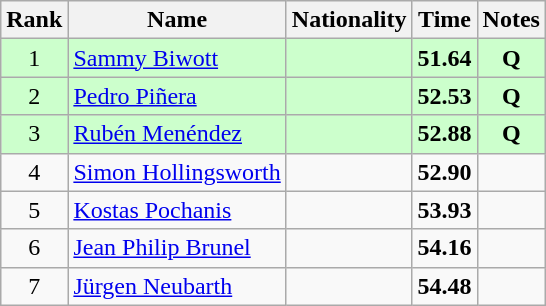<table class="wikitable sortable" style="text-align:center">
<tr>
<th>Rank</th>
<th>Name</th>
<th>Nationality</th>
<th>Time</th>
<th>Notes</th>
</tr>
<tr bgcolor=ccffcc>
<td>1</td>
<td align=left><a href='#'>Sammy Biwott</a></td>
<td align=left></td>
<td><strong>51.64</strong></td>
<td><strong>Q</strong></td>
</tr>
<tr bgcolor=ccffcc>
<td>2</td>
<td align=left><a href='#'>Pedro Piñera</a></td>
<td align=left></td>
<td><strong>52.53</strong></td>
<td><strong>Q</strong></td>
</tr>
<tr bgcolor=ccffcc>
<td>3</td>
<td align=left><a href='#'>Rubén Menéndez</a></td>
<td align=left></td>
<td><strong>52.88</strong></td>
<td><strong>Q</strong></td>
</tr>
<tr>
<td>4</td>
<td align=left><a href='#'>Simon Hollingsworth</a></td>
<td align=left></td>
<td><strong>52.90</strong></td>
<td></td>
</tr>
<tr>
<td>5</td>
<td align=left><a href='#'>Kostas Pochanis</a></td>
<td align=left></td>
<td><strong>53.93</strong></td>
<td></td>
</tr>
<tr>
<td>6</td>
<td align=left><a href='#'>Jean Philip Brunel</a></td>
<td align=left></td>
<td><strong>54.16</strong></td>
<td></td>
</tr>
<tr>
<td>7</td>
<td align=left><a href='#'>Jürgen Neubarth</a></td>
<td align=left></td>
<td><strong>54.48</strong></td>
<td></td>
</tr>
</table>
